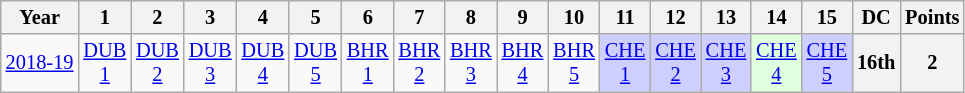<table class="wikitable" style="text-align:center; font-size:85%">
<tr>
<th>Year</th>
<th>1</th>
<th>2</th>
<th>3</th>
<th>4</th>
<th>5</th>
<th>6</th>
<th>7</th>
<th>8</th>
<th>9</th>
<th>10</th>
<th>11</th>
<th>12</th>
<th>13</th>
<th>14</th>
<th>15</th>
<th>DC</th>
<th>Points</th>
</tr>
<tr>
<td nowrap><a href='#'>2018-19</a></td>
<td><a href='#'>DUB<br>1</a></td>
<td><a href='#'>DUB<br>2</a></td>
<td><a href='#'>DUB<br>3</a></td>
<td><a href='#'>DUB<br>4</a></td>
<td><a href='#'>DUB<br>5</a></td>
<td><a href='#'>BHR<br>1</a></td>
<td><a href='#'>BHR<br>2</a></td>
<td><a href='#'>BHR<br>3</a></td>
<td><a href='#'>BHR<br>4</a></td>
<td><a href='#'>BHR<br>5</a></td>
<td style="background:#CFCFFF;"><a href='#'>CHE<br>1</a><br></td>
<td style="background:#CFCFFF;"><a href='#'>CHE<br>2</a><br></td>
<td style="background:#CFCFFF;"><a href='#'>CHE<br>3</a><br></td>
<td style="background:#DFFFDF;"><a href='#'>CHE<br>4</a><br></td>
<td style="background:#CFCFFF;"><a href='#'>CHE<br>5</a><br></td>
<th>16th</th>
<th>2</th>
</tr>
</table>
